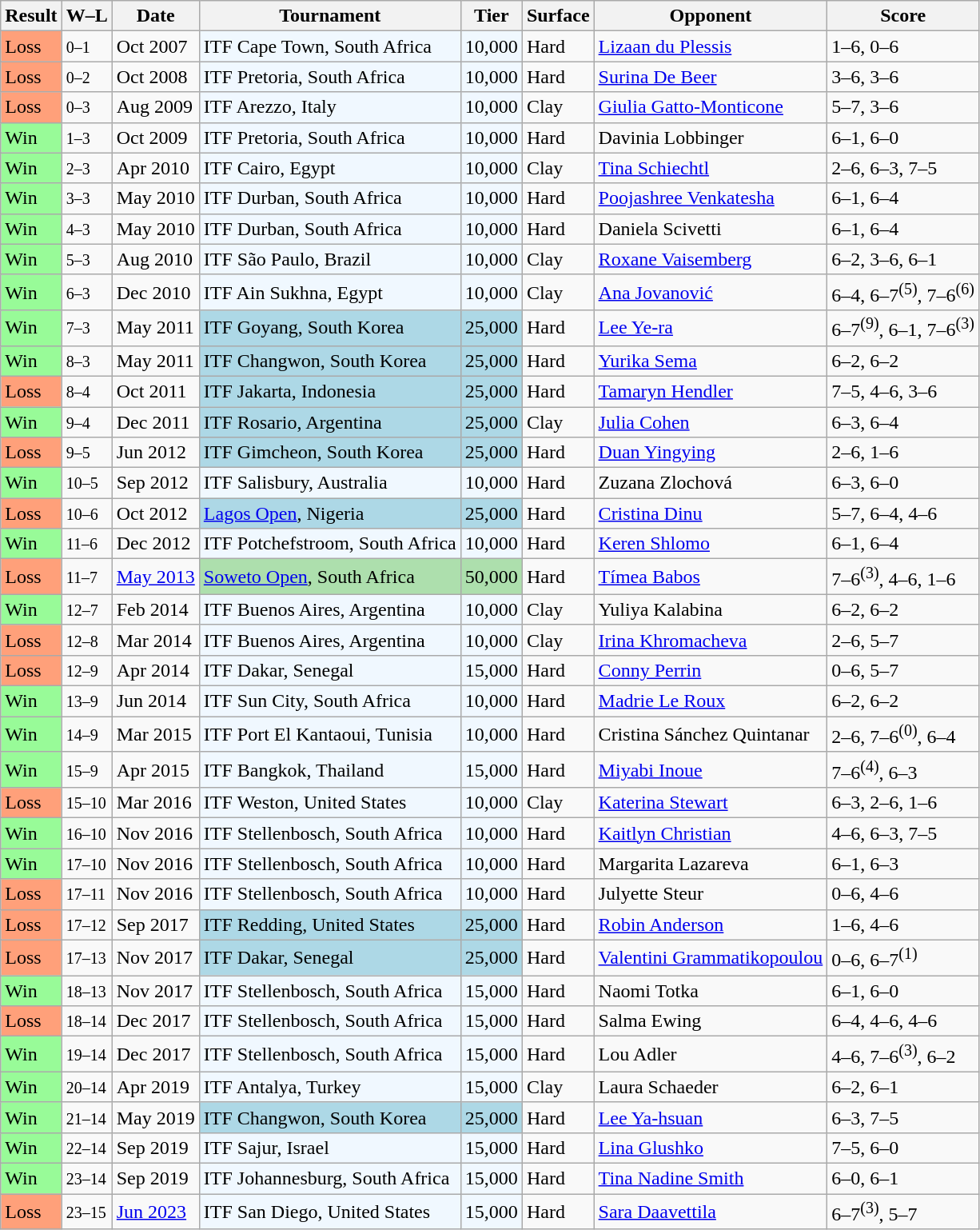<table class="sortable wikitable">
<tr>
<th>Result</th>
<th class="unsortable">W–L</th>
<th>Date</th>
<th>Tournament</th>
<th>Tier</th>
<th>Surface</th>
<th>Opponent</th>
<th class="unsortable">Score</th>
</tr>
<tr>
<td style="background:#ffa07a;">Loss</td>
<td><small>0–1</small></td>
<td>Oct 2007</td>
<td style="background:#f0f8ff;">ITF Cape Town, South Africa</td>
<td style="background:#f0f8ff;">10,000</td>
<td>Hard</td>
<td> <a href='#'>Lizaan du Plessis</a></td>
<td>1–6, 0–6</td>
</tr>
<tr>
<td style="background:#ffa07a;">Loss</td>
<td><small>0–2</small></td>
<td>Oct 2008</td>
<td style="background:#f0f8ff;">ITF Pretoria, South Africa</td>
<td style="background:#f0f8ff;">10,000</td>
<td>Hard</td>
<td> <a href='#'>Surina De Beer</a></td>
<td>3–6, 3–6</td>
</tr>
<tr>
<td style="background:#ffa07a;">Loss</td>
<td><small>0–3</small></td>
<td>Aug 2009</td>
<td style="background:#f0f8ff;">ITF Arezzo, Italy</td>
<td style="background:#f0f8ff;">10,000</td>
<td>Clay</td>
<td> <a href='#'>Giulia Gatto-Monticone</a></td>
<td>5–7, 3–6</td>
</tr>
<tr>
<td style="background:#98fb98;">Win</td>
<td><small>1–3</small></td>
<td>Oct 2009</td>
<td style="background:#f0f8ff;">ITF Pretoria, South Africa</td>
<td style="background:#f0f8ff;">10,000</td>
<td>Hard</td>
<td> Davinia Lobbinger</td>
<td>6–1, 6–0</td>
</tr>
<tr>
<td style="background:#98fb98;">Win</td>
<td><small>2–3</small></td>
<td>Apr 2010</td>
<td style="background:#f0f8ff;">ITF Cairo, Egypt</td>
<td style="background:#f0f8ff;">10,000</td>
<td>Clay</td>
<td> <a href='#'>Tina Schiechtl</a></td>
<td>2–6, 6–3, 7–5</td>
</tr>
<tr>
<td style="background:#98fb98;">Win</td>
<td><small>3–3</small></td>
<td>May 2010</td>
<td style="background:#f0f8ff;">ITF Durban, South Africa</td>
<td style="background:#f0f8ff;">10,000</td>
<td>Hard</td>
<td> <a href='#'>Poojashree Venkatesha</a></td>
<td>6–1, 6–4</td>
</tr>
<tr>
<td style="background:#98fb98;">Win</td>
<td><small>4–3</small></td>
<td>May 2010</td>
<td style="background:#f0f8ff;">ITF Durban, South Africa</td>
<td style="background:#f0f8ff;">10,000</td>
<td>Hard</td>
<td> Daniela Scivetti</td>
<td>6–1, 6–4</td>
</tr>
<tr>
<td style="background:#98fb98;">Win</td>
<td><small>5–3</small></td>
<td>Aug 2010</td>
<td style="background:#f0f8ff;">ITF São Paulo, Brazil</td>
<td style="background:#f0f8ff;">10,000</td>
<td>Clay</td>
<td> <a href='#'>Roxane Vaisemberg</a></td>
<td>6–2, 3–6, 6–1</td>
</tr>
<tr>
<td style="background:#98fb98;">Win</td>
<td><small>6–3</small></td>
<td>Dec 2010</td>
<td style="background:#f0f8ff;">ITF Ain Sukhna, Egypt</td>
<td style="background:#f0f8ff;">10,000</td>
<td>Clay</td>
<td> <a href='#'>Ana Jovanović</a></td>
<td>6–4, 6–7<sup>(5)</sup>, 7–6<sup>(6)</sup></td>
</tr>
<tr>
<td style="background:#98fb98;">Win</td>
<td><small>7–3</small></td>
<td>May 2011</td>
<td style="background:lightblue;">ITF Goyang, South Korea</td>
<td style="background:lightblue;">25,000</td>
<td>Hard</td>
<td> <a href='#'>Lee Ye-ra</a></td>
<td>6–7<sup>(9)</sup>, 6–1, 7–6<sup>(3)</sup></td>
</tr>
<tr>
<td style="background:#98fb98;">Win</td>
<td><small>8–3</small></td>
<td>May 2011</td>
<td style="background:lightblue;">ITF Changwon, South Korea</td>
<td style="background:lightblue;">25,000</td>
<td>Hard</td>
<td> <a href='#'>Yurika Sema</a></td>
<td>6–2, 6–2</td>
</tr>
<tr>
<td style="background:#ffa07a;">Loss</td>
<td><small>8–4</small></td>
<td>Oct 2011</td>
<td style="background:lightblue;">ITF Jakarta, Indonesia</td>
<td style="background:lightblue;">25,000</td>
<td>Hard</td>
<td> <a href='#'>Tamaryn Hendler</a></td>
<td>7–5, 4–6, 3–6</td>
</tr>
<tr>
<td style="background:#98fb98;">Win</td>
<td><small>9–4</small></td>
<td>Dec 2011</td>
<td style="background:lightblue;">ITF Rosario, Argentina</td>
<td style="background:lightblue;">25,000</td>
<td>Clay</td>
<td> <a href='#'>Julia Cohen</a></td>
<td>6–3, 6–4</td>
</tr>
<tr>
<td style="background:#ffa07a;">Loss</td>
<td><small>9–5</small></td>
<td>Jun 2012</td>
<td style="background:lightblue;">ITF Gimcheon, South Korea</td>
<td style="background:lightblue;">25,000</td>
<td>Hard</td>
<td> <a href='#'>Duan Yingying</a></td>
<td>2–6, 1–6</td>
</tr>
<tr>
<td style="background:#98fb98;">Win</td>
<td><small>10–5</small></td>
<td>Sep 2012</td>
<td style="background:#f0f8ff;">ITF Salisbury, Australia</td>
<td style="background:#f0f8ff;">10,000</td>
<td>Hard</td>
<td> Zuzana Zlochová</td>
<td>6–3, 6–0</td>
</tr>
<tr>
<td style="background:#ffa07a;">Loss</td>
<td><small>10–6</small></td>
<td>Oct 2012</td>
<td style="background:lightblue;"><a href='#'>Lagos Open</a>, Nigeria</td>
<td style="background:lightblue;">25,000</td>
<td>Hard</td>
<td> <a href='#'>Cristina Dinu</a></td>
<td>5–7, 6–4, 4–6</td>
</tr>
<tr>
<td style="background:#98fb98;">Win</td>
<td><small>11–6</small></td>
<td>Dec 2012</td>
<td style="background:#f0f8ff;">ITF Potchefstroom, South Africa</td>
<td style="background:#f0f8ff;">10,000</td>
<td>Hard</td>
<td> <a href='#'>Keren Shlomo</a></td>
<td>6–1, 6–4</td>
</tr>
<tr>
<td style="background:#ffa07a;">Loss</td>
<td><small>11–7</small></td>
<td><a href='#'>May 2013</a></td>
<td style="background:#addfad;"><a href='#'>Soweto Open</a>, South Africa</td>
<td style="background:#addfad;">50,000</td>
<td>Hard</td>
<td> <a href='#'>Tímea Babos</a></td>
<td>7–6<sup>(3)</sup>, 4–6, 1–6</td>
</tr>
<tr>
<td style="background:#98fb98;">Win</td>
<td><small>12–7</small></td>
<td>Feb 2014</td>
<td style="background:#f0f8ff;">ITF Buenos Aires, Argentina</td>
<td style="background:#f0f8ff;">10,000</td>
<td>Clay</td>
<td> Yuliya Kalabina</td>
<td>6–2, 6–2</td>
</tr>
<tr>
<td style="background:#ffa07a;">Loss</td>
<td><small>12–8</small></td>
<td>Mar 2014</td>
<td style="background:#f0f8ff;">ITF Buenos Aires, Argentina</td>
<td style="background:#f0f8ff;">10,000</td>
<td>Clay</td>
<td> <a href='#'>Irina Khromacheva</a></td>
<td>2–6, 5–7</td>
</tr>
<tr>
<td style="background:#ffa07a;">Loss</td>
<td><small>12–9</small></td>
<td>Apr 2014</td>
<td style="background:#f0f8ff;">ITF Dakar, Senegal</td>
<td style="background:#f0f8ff;">15,000</td>
<td>Hard</td>
<td> <a href='#'>Conny Perrin</a></td>
<td>0–6, 5–7</td>
</tr>
<tr>
<td style="background:#98fb98;">Win</td>
<td><small>13–9</small></td>
<td>Jun 2014</td>
<td style="background:#f0f8ff;">ITF Sun City, South Africa</td>
<td style="background:#f0f8ff;">10,000</td>
<td>Hard</td>
<td> <a href='#'>Madrie Le Roux</a></td>
<td>6–2, 6–2</td>
</tr>
<tr>
<td style="background:#98fb98;">Win</td>
<td><small>14–9</small></td>
<td>Mar 2015</td>
<td style="background:#f0f8ff;">ITF Port El Kantaoui, Tunisia</td>
<td style="background:#f0f8ff;">10,000</td>
<td>Hard</td>
<td> Cristina Sánchez Quintanar</td>
<td>2–6, 7–6<sup>(0)</sup>, 6–4</td>
</tr>
<tr>
<td style="background:#98fb98;">Win</td>
<td><small>15–9</small></td>
<td>Apr 2015</td>
<td style="background:#f0f8ff;">ITF Bangkok, Thailand</td>
<td style="background:#f0f8ff;">15,000</td>
<td>Hard</td>
<td> <a href='#'>Miyabi Inoue</a></td>
<td>7–6<sup>(4)</sup>, 6–3</td>
</tr>
<tr>
<td style="background:#ffa07a;">Loss</td>
<td><small>15–10</small></td>
<td>Mar 2016</td>
<td style="background:#f0f8ff;">ITF Weston, United States</td>
<td style="background:#f0f8ff;">10,000</td>
<td>Clay</td>
<td> <a href='#'>Katerina Stewart</a></td>
<td>6–3, 2–6, 1–6</td>
</tr>
<tr>
<td style="background:#98fb98;">Win</td>
<td><small>16–10</small></td>
<td>Nov 2016</td>
<td style="background:#f0f8ff;">ITF Stellenbosch, South Africa</td>
<td style="background:#f0f8ff;">10,000</td>
<td>Hard</td>
<td> <a href='#'>Kaitlyn Christian</a></td>
<td>4–6, 6–3, 7–5</td>
</tr>
<tr>
<td style="background:#98fb98;">Win</td>
<td><small>17–10</small></td>
<td>Nov 2016</td>
<td style="background:#f0f8ff;">ITF Stellenbosch, South Africa</td>
<td style="background:#f0f8ff;">10,000</td>
<td>Hard</td>
<td> Margarita Lazareva</td>
<td>6–1, 6–3</td>
</tr>
<tr>
<td style="background:#ffa07a;">Loss</td>
<td><small>17–11</small></td>
<td>Nov 2016</td>
<td style="background:#f0f8ff;">ITF Stellenbosch, South Africa</td>
<td style="background:#f0f8ff;">10,000</td>
<td>Hard</td>
<td> Julyette Steur</td>
<td>0–6, 4–6</td>
</tr>
<tr>
<td style="background:#ffa07a;">Loss</td>
<td><small>17–12</small></td>
<td>Sep 2017</td>
<td style="background:lightblue;">ITF Redding, United States</td>
<td style="background:lightblue;">25,000</td>
<td>Hard</td>
<td> <a href='#'>Robin Anderson</a></td>
<td>1–6, 4–6</td>
</tr>
<tr>
<td style="background:#ffa07a;">Loss</td>
<td><small>17–13</small></td>
<td>Nov 2017</td>
<td style="background:lightblue;">ITF Dakar, Senegal</td>
<td style="background:lightblue;">25,000</td>
<td>Hard</td>
<td> <a href='#'>Valentini Grammatikopoulou</a></td>
<td>0–6, 6–7<sup>(1)</sup></td>
</tr>
<tr>
<td style="background:#98fb98;">Win</td>
<td><small>18–13</small></td>
<td>Nov 2017</td>
<td style="background:#f0f8ff;">ITF Stellenbosch, South Africa</td>
<td style="background:#f0f8ff;">15,000</td>
<td>Hard</td>
<td> Naomi Totka</td>
<td>6–1, 6–0</td>
</tr>
<tr>
<td style="background:#ffa07a;">Loss</td>
<td><small>18–14</small></td>
<td>Dec 2017</td>
<td style="background:#f0f8ff;">ITF Stellenbosch, South Africa</td>
<td style="background:#f0f8ff;">15,000</td>
<td>Hard</td>
<td> Salma Ewing</td>
<td>6–4, 4–6, 4–6</td>
</tr>
<tr>
<td style="background:#98fb98;">Win</td>
<td><small>19–14</small></td>
<td>Dec 2017</td>
<td style="background:#f0f8ff;">ITF Stellenbosch, South Africa</td>
<td style="background:#f0f8ff;">15,000</td>
<td>Hard</td>
<td> Lou Adler</td>
<td>4–6, 7–6<sup>(3)</sup>, 6–2</td>
</tr>
<tr>
<td style="background:#98fb98;">Win</td>
<td><small>20–14</small></td>
<td>Apr 2019</td>
<td style="background:#f0f8ff;">ITF Antalya, Turkey</td>
<td style="background:#f0f8ff;">15,000</td>
<td>Clay</td>
<td> Laura Schaeder</td>
<td>6–2, 6–1</td>
</tr>
<tr>
<td style="background:#98fb98;">Win</td>
<td><small>21–14</small></td>
<td>May 2019</td>
<td style="background:lightblue;">ITF Changwon, South Korea</td>
<td style="background:lightblue;">25,000</td>
<td>Hard</td>
<td> <a href='#'>Lee Ya-hsuan</a></td>
<td>6–3, 7–5</td>
</tr>
<tr>
<td style="background:#98fb98;">Win</td>
<td><small>22–14</small></td>
<td>Sep 2019</td>
<td style="background:#f0f8ff;">ITF Sajur, Israel</td>
<td style="background:#f0f8ff;">15,000</td>
<td>Hard</td>
<td> <a href='#'>Lina Glushko</a></td>
<td>7–5, 6–0</td>
</tr>
<tr>
<td style="background:#98fb98;">Win</td>
<td><small>23–14</small></td>
<td>Sep 2019</td>
<td style="background:#f0f8ff;">ITF Johannesburg, South Africa</td>
<td style="background:#f0f8ff;">15,000</td>
<td>Hard</td>
<td> <a href='#'>Tina Nadine Smith</a></td>
<td>6–0, 6–1</td>
</tr>
<tr>
<td style="background:#ffa07a;">Loss</td>
<td><small>23–15</small></td>
<td><a href='#'>Jun 2023</a></td>
<td style="background:#f0f8ff;">ITF San Diego, United States</td>
<td style="background:#f0f8ff;">15,000</td>
<td>Hard</td>
<td> <a href='#'>Sara Daavettila</a></td>
<td>6–7<sup>(3)</sup>, 5–7</td>
</tr>
</table>
